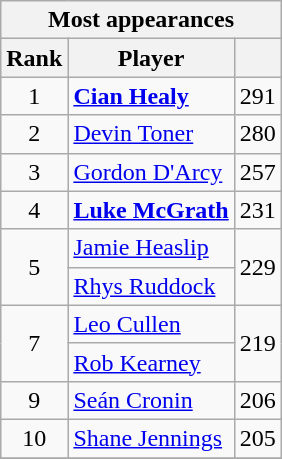<table class="wikitable">
<tr>
<th colspan="8">Most appearances</th>
</tr>
<tr>
<th>Rank</th>
<th>Player</th>
<th></th>
</tr>
<tr>
<td align=center>1</td>
<td><strong><a href='#'>Cian Healy</a></strong></td>
<td align=center>291</td>
</tr>
<tr>
<td align=center>2</td>
<td><a href='#'>Devin Toner</a></td>
<td align=center>280</td>
</tr>
<tr>
<td align=center>3</td>
<td><a href='#'>Gordon D'Arcy</a></td>
<td align=center>257</td>
</tr>
<tr>
<td align=center>4</td>
<td><strong><a href='#'>Luke McGrath</a></strong></td>
<td align=center>231</td>
</tr>
<tr>
<td align=center rowspan=2>5</td>
<td><a href='#'>Jamie Heaslip</a></td>
<td align=center rowspan=2>229</td>
</tr>
<tr>
<td><a href='#'>Rhys Ruddock</a></td>
</tr>
<tr>
<td align=center rowspan="2">7</td>
<td><a href='#'>Leo Cullen</a></td>
<td align=center rowspan=2>219</td>
</tr>
<tr>
<td><a href='#'>Rob Kearney</a></td>
</tr>
<tr>
<td align=center>9</td>
<td><a href='#'>Seán Cronin</a></td>
<td align=center>206</td>
</tr>
<tr>
<td align=center>10</td>
<td><a href='#'>Shane Jennings</a></td>
<td align=center>205</td>
</tr>
<tr>
</tr>
</table>
